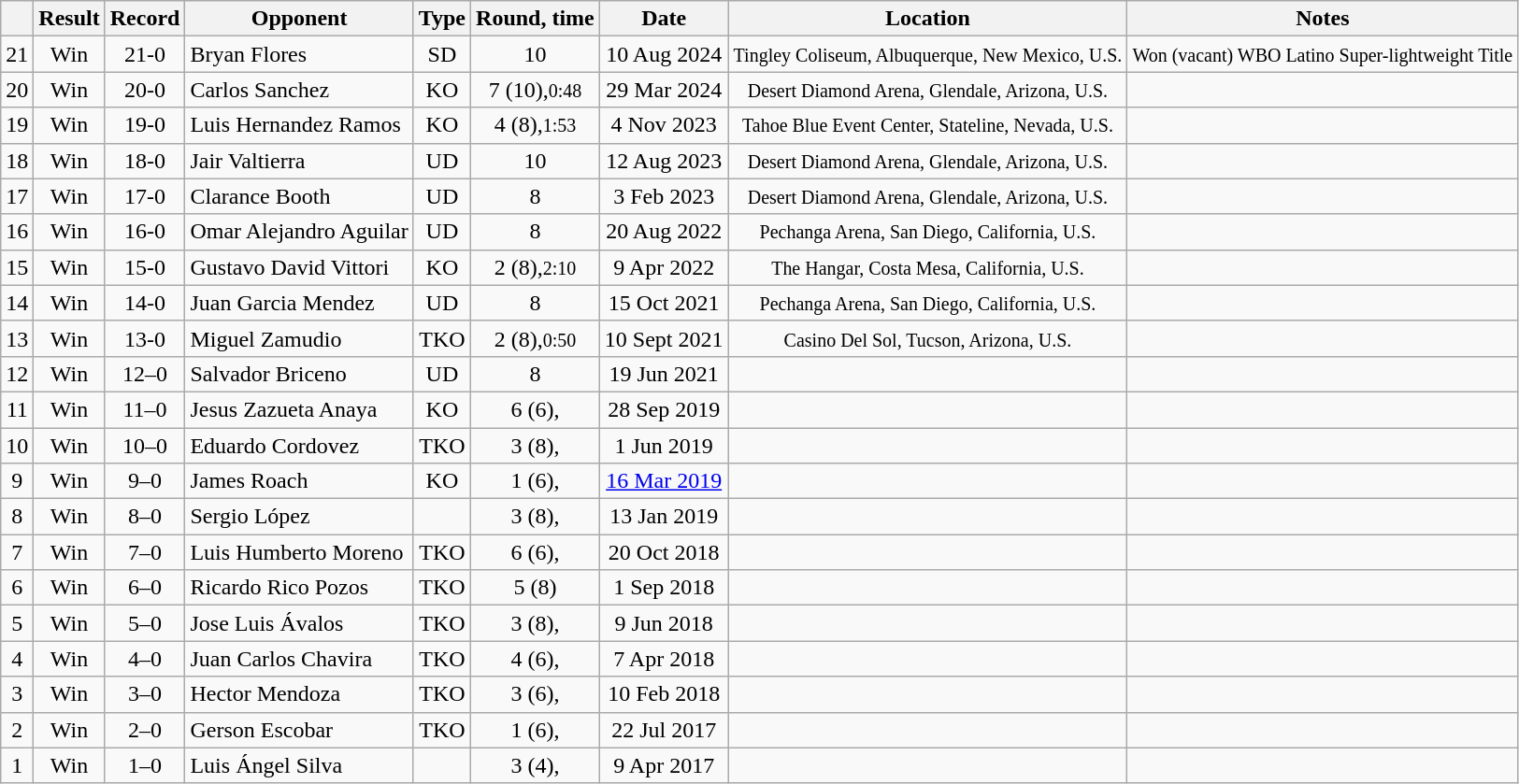<table class="wikitable" style="text-align:center">
<tr>
<th></th>
<th>Result</th>
<th>Record</th>
<th>Opponent</th>
<th>Type</th>
<th>Round, time</th>
<th>Date</th>
<th>Location</th>
<th>Notes</th>
</tr>
<tr>
<td>21</td>
<td>Win</td>
<td>21-0</td>
<td align=left>Bryan Flores</td>
<td>SD</td>
<td>10</td>
<td>10 Aug 2024</td>
<td><small>Tingley Coliseum, Albuquerque, New Mexico, U.S.</small></td>
<td><small>Won (vacant) WBO Latino Super-lightweight  Title</small></td>
</tr>
<tr>
<td>20</td>
<td>Win</td>
<td>20-0</td>
<td align=left>Carlos Sanchez</td>
<td>KO</td>
<td>7 (10),<small>0:48</small></td>
<td>29 Mar 2024</td>
<td><small>Desert Diamond Arena, Glendale, Arizona, U.S.</small></td>
<td></td>
</tr>
<tr>
<td>19</td>
<td>Win</td>
<td>19-0</td>
<td align=left>Luis Hernandez Ramos</td>
<td>KO</td>
<td>4 (8),<small>1:53</small></td>
<td>4 Nov 2023</td>
<td><small>Tahoe Blue Event Center, Stateline, Nevada, U.S.</small></td>
<td></td>
</tr>
<tr>
<td>18</td>
<td>Win</td>
<td>18-0</td>
<td align=left>Jair Valtierra</td>
<td>UD</td>
<td>10</td>
<td>12 Aug 2023</td>
<td><small>Desert Diamond Arena, Glendale, Arizona, U.S.</small></td>
<td></td>
</tr>
<tr>
<td>17</td>
<td>Win</td>
<td>17-0</td>
<td align=left>Clarance Booth</td>
<td>UD</td>
<td>8</td>
<td>3 Feb 2023</td>
<td><small>Desert Diamond Arena, Glendale, Arizona, U.S.</small></td>
<td></td>
</tr>
<tr>
<td>16</td>
<td>Win</td>
<td>16-0</td>
<td align=left>Omar Alejandro Aguilar</td>
<td>UD</td>
<td>8</td>
<td>20 Aug 2022</td>
<td><small>Pechanga Arena, San Diego, California, U.S.</small></td>
<td></td>
</tr>
<tr>
<td>15</td>
<td>Win</td>
<td>15-0</td>
<td align=left>Gustavo David Vittori</td>
<td>KO</td>
<td>2 (8),<small>2:10</small></td>
<td>9 Apr 2022</td>
<td><small>The Hangar, Costa Mesa, California, U.S.</small></td>
<td></td>
</tr>
<tr>
<td>14</td>
<td>Win</td>
<td>14-0</td>
<td align=left>Juan Garcia Mendez</td>
<td>UD</td>
<td>8</td>
<td>15 Oct 2021</td>
<td><small>Pechanga Arena, San Diego, California, U.S.</small></td>
<td></td>
</tr>
<tr>
<td>13</td>
<td>Win</td>
<td>13-0</td>
<td align=left>Miguel Zamudio</td>
<td>TKO</td>
<td>2 (8),<small>0:50</small></td>
<td>10 Sept 2021</td>
<td><small>Casino Del Sol, Tucson, Arizona, U.S.</small></td>
<td></td>
</tr>
<tr>
<td>12</td>
<td>Win</td>
<td>12–0</td>
<td align=left> Salvador Briceno</td>
<td>UD</td>
<td>8</td>
<td>19 Jun 2021</td>
<td align=left></td>
<td></td>
</tr>
<tr>
<td>11</td>
<td>Win</td>
<td>11–0</td>
<td align=left> Jesus Zazueta Anaya</td>
<td>KO</td>
<td>6 (6), </td>
<td>28 Sep 2019</td>
<td align=left></td>
<td></td>
</tr>
<tr>
<td>10</td>
<td>Win</td>
<td>10–0</td>
<td align=left> Eduardo Cordovez</td>
<td>TKO</td>
<td>3 (8), </td>
<td>1 Jun 2019</td>
<td align=left></td>
<td></td>
</tr>
<tr>
<td>9</td>
<td>Win</td>
<td>9–0</td>
<td align=left> James Roach</td>
<td>KO</td>
<td>1 (6), </td>
<td><a href='#'>16 Mar 2019</a></td>
<td align=left></td>
<td></td>
</tr>
<tr>
<td>8</td>
<td>Win</td>
<td>8–0</td>
<td align=left> Sergio López</td>
<td></td>
<td>3 (8), </td>
<td>13 Jan 2019</td>
<td align=left></td>
<td></td>
</tr>
<tr>
<td>7</td>
<td>Win</td>
<td>7–0</td>
<td align=left> Luis Humberto Moreno</td>
<td>TKO</td>
<td>6 (6), </td>
<td>20 Oct 2018</td>
<td align=left></td>
<td></td>
</tr>
<tr>
<td>6</td>
<td>Win</td>
<td>6–0</td>
<td align=left> Ricardo Rico Pozos</td>
<td>TKO</td>
<td>5 (8)</td>
<td>1 Sep 2018</td>
<td align=left></td>
<td></td>
</tr>
<tr>
<td>5</td>
<td>Win</td>
<td>5–0</td>
<td align=left> Jose Luis Ávalos</td>
<td>TKO</td>
<td>3 (8), </td>
<td>9 Jun 2018</td>
<td align=left></td>
<td></td>
</tr>
<tr>
<td>4</td>
<td>Win</td>
<td>4–0</td>
<td align=left> Juan Carlos Chavira</td>
<td>TKO</td>
<td>4 (6), </td>
<td>7 Apr 2018</td>
<td align=left></td>
<td></td>
</tr>
<tr>
<td>3</td>
<td>Win</td>
<td>3–0</td>
<td align=left> Hector Mendoza</td>
<td>TKO</td>
<td>3 (6), </td>
<td>10 Feb 2018</td>
<td align=left></td>
<td></td>
</tr>
<tr>
<td>2</td>
<td>Win</td>
<td>2–0</td>
<td align=left> Gerson Escobar</td>
<td>TKO</td>
<td>1 (6), </td>
<td>22 Jul 2017</td>
<td align=left></td>
<td></td>
</tr>
<tr>
<td>1</td>
<td>Win</td>
<td>1–0</td>
<td align=left> Luis Ángel Silva</td>
<td></td>
<td>3 (4), </td>
<td>9 Apr 2017</td>
<td align=left></td>
<td></td>
</tr>
</table>
